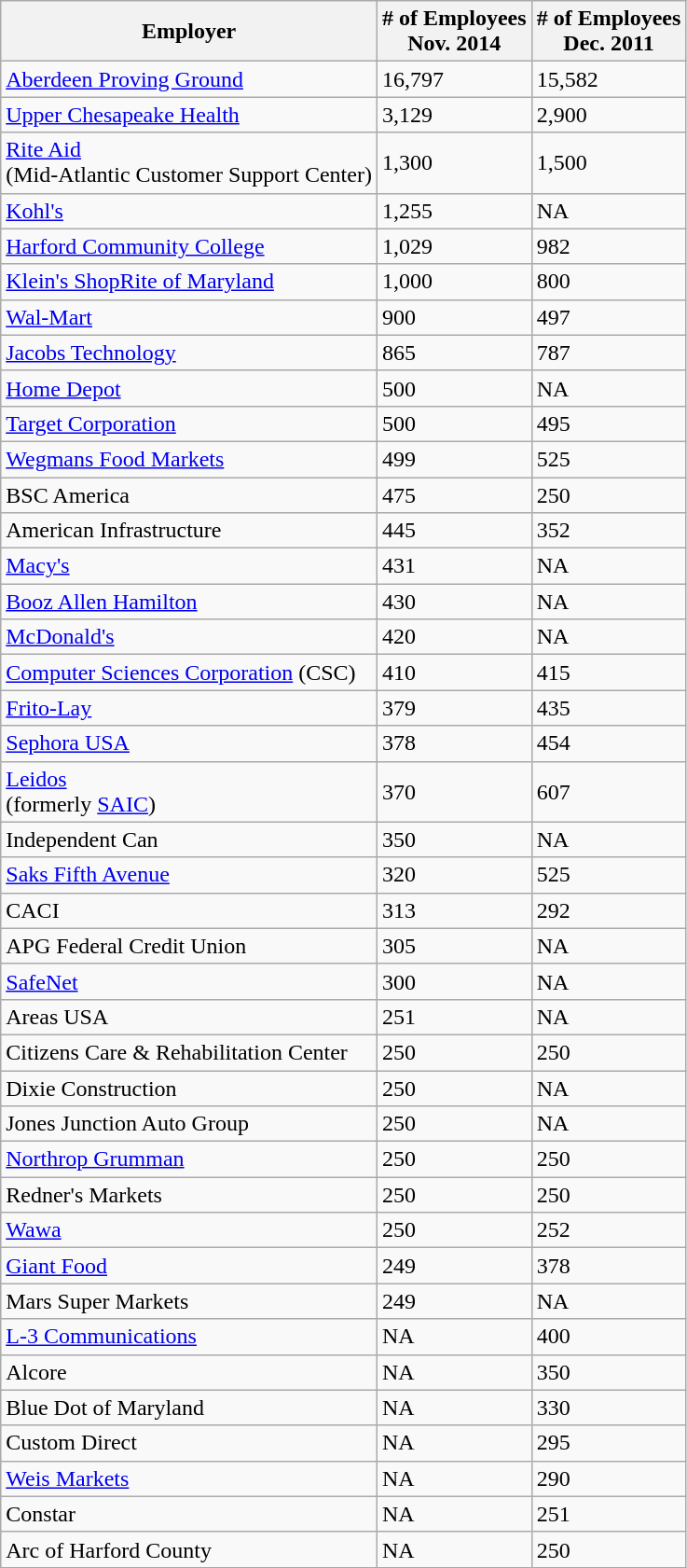<table class="wikitable sortable">
<tr>
<th>Employer</th>
<th># of Employees<br>Nov. 2014</th>
<th># of Employees<br>Dec. 2011</th>
</tr>
<tr>
<td><a href='#'>Aberdeen Proving Ground</a></td>
<td>16,797</td>
<td>15,582</td>
</tr>
<tr>
<td><a href='#'>Upper Chesapeake Health</a></td>
<td>3,129</td>
<td>2,900</td>
</tr>
<tr>
<td><a href='#'>Rite Aid</a><br>(Mid-Atlantic Customer Support Center)</td>
<td>1,300</td>
<td>1,500</td>
</tr>
<tr>
<td><a href='#'>Kohl's</a></td>
<td>1,255</td>
<td>NA</td>
</tr>
<tr>
<td><a href='#'>Harford Community College</a></td>
<td>1,029</td>
<td>982</td>
</tr>
<tr>
<td><a href='#'>Klein's ShopRite of Maryland</a></td>
<td>1,000</td>
<td>800</td>
</tr>
<tr>
<td><a href='#'>Wal-Mart</a></td>
<td>900</td>
<td>497</td>
</tr>
<tr>
<td><a href='#'>Jacobs Technology</a></td>
<td>865</td>
<td>787</td>
</tr>
<tr>
<td><a href='#'>Home Depot</a></td>
<td>500</td>
<td>NA</td>
</tr>
<tr>
<td><a href='#'>Target Corporation</a></td>
<td>500</td>
<td>495</td>
</tr>
<tr>
<td><a href='#'>Wegmans Food Markets</a></td>
<td>499</td>
<td>525</td>
</tr>
<tr>
<td>BSC America</td>
<td>475</td>
<td>250</td>
</tr>
<tr>
<td>American Infrastructure</td>
<td>445</td>
<td>352</td>
</tr>
<tr>
<td><a href='#'>Macy's</a></td>
<td>431</td>
<td>NA</td>
</tr>
<tr>
<td><a href='#'>Booz Allen Hamilton</a></td>
<td>430</td>
<td>NA</td>
</tr>
<tr>
<td><a href='#'>McDonald's</a></td>
<td>420</td>
<td>NA</td>
</tr>
<tr>
<td><a href='#'>Computer Sciences Corporation</a> (CSC)</td>
<td>410</td>
<td>415</td>
</tr>
<tr>
<td><a href='#'>Frito-Lay</a></td>
<td>379</td>
<td>435</td>
</tr>
<tr>
<td><a href='#'>Sephora USA</a></td>
<td>378</td>
<td>454</td>
</tr>
<tr>
<td><a href='#'>Leidos</a><br>(formerly <a href='#'>SAIC</a>)</td>
<td>370</td>
<td>607</td>
</tr>
<tr>
<td>Independent Can</td>
<td>350</td>
<td>NA</td>
</tr>
<tr>
<td><a href='#'>Saks Fifth Avenue</a></td>
<td>320</td>
<td>525</td>
</tr>
<tr>
<td>CACI</td>
<td>313</td>
<td>292</td>
</tr>
<tr>
<td>APG Federal Credit Union</td>
<td>305</td>
<td>NA</td>
</tr>
<tr>
<td><a href='#'>SafeNet</a></td>
<td>300</td>
<td>NA</td>
</tr>
<tr>
<td>Areas USA</td>
<td>251</td>
<td>NA</td>
</tr>
<tr>
<td>Citizens Care & Rehabilitation Center</td>
<td>250</td>
<td>250</td>
</tr>
<tr>
<td>Dixie Construction</td>
<td>250</td>
<td>NA</td>
</tr>
<tr>
<td>Jones Junction Auto Group</td>
<td>250</td>
<td>NA</td>
</tr>
<tr>
<td><a href='#'>Northrop Grumman</a></td>
<td>250</td>
<td>250</td>
</tr>
<tr>
<td>Redner's Markets</td>
<td>250</td>
<td>250</td>
</tr>
<tr>
<td><a href='#'>Wawa</a></td>
<td>250</td>
<td>252</td>
</tr>
<tr>
<td><a href='#'>Giant Food</a></td>
<td>249</td>
<td>378</td>
</tr>
<tr>
<td>Mars Super Markets</td>
<td>249</td>
<td>NA</td>
</tr>
<tr>
<td><a href='#'>L-3 Communications</a></td>
<td>NA</td>
<td>400</td>
</tr>
<tr>
<td>Alcore</td>
<td>NA</td>
<td>350</td>
</tr>
<tr>
<td>Blue Dot of Maryland</td>
<td>NA</td>
<td>330</td>
</tr>
<tr>
<td>Custom Direct</td>
<td>NA</td>
<td>295</td>
</tr>
<tr>
<td><a href='#'>Weis Markets</a></td>
<td>NA</td>
<td>290</td>
</tr>
<tr>
<td>Constar</td>
<td>NA</td>
<td>251</td>
</tr>
<tr>
<td>Arc of Harford County</td>
<td>NA</td>
<td>250</td>
</tr>
</table>
